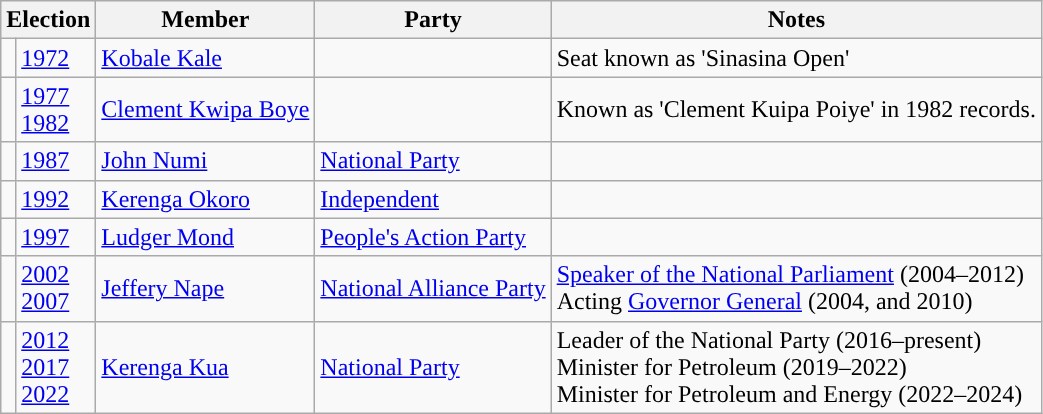<table class="wikitable">
<tr>
<th colspan="2">Election</th>
<th>Member</th>
<th>Party</th>
<th>Notes</th>
</tr>
<tr>
<td style="color:inherit;background-color: "></td>
<td><a href='#'>1972</a></td>
<td><a href='#'>Kobale Kale</a></td>
<td></td>
<td>Seat known as 'Sinasina Open'</td>
</tr>
<tr>
<td style="color:inherit;background-color: "></td>
<td><a href='#'>1977</a><br><a href='#'>1982</a></td>
<td><a href='#'>Clement Kwipa Boye</a></td>
<td></td>
<td>Known as 'Clement Kuipa Poiye' in 1982 records.</td>
</tr>
<tr>
<td style="color:inherit;background-color: "></td>
<td><a href='#'>1987</a></td>
<td><a href='#'>John Numi</a></td>
<td><a href='#'>National Party</a></td>
<td></td>
</tr>
<tr>
<td style="color:inherit;background-color: "></td>
<td><a href='#'>1992</a></td>
<td><a href='#'>Kerenga Okoro</a></td>
<td><a href='#'>Independent</a></td>
<td></td>
</tr>
<tr>
<td style="color:inherit;background-color: "></td>
<td><a href='#'>1997</a></td>
<td><a href='#'>Ludger Mond</a></td>
<td><a href='#'>People's Action Party</a></td>
<td></td>
</tr>
<tr>
<td style="color:inherit;background-color: "></td>
<td><a href='#'>2002</a><br><a href='#'>2007</a></td>
<td><a href='#'>Jeffery Nape</a></td>
<td><a href='#'>National Alliance Party</a></td>
<td><a href='#'>Speaker of the National Parliament</a> (2004–2012)<br>Acting <a href='#'>Governor General</a> (2004, and 2010)</td>
</tr>
<tr>
<td style="color:inherit;background-color: "></td>
<td><a href='#'>2012</a><br><a href='#'>2017</a><br><a href='#'>2022</a></td>
<td><a href='#'>Kerenga Kua</a></td>
<td><a href='#'>National Party</a></td>
<td>Leader of the National Party (2016–present)<br>Minister for Petroleum (2019–2022)<br>Minister for Petroleum and Energy (2022–2024)</td>
</tr>
</table>
